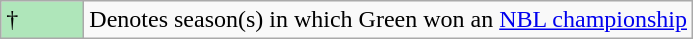<table class="wikitable">
<tr>
<td style="background:#afe6ba; width:3em;">†</td>
<td>Denotes season(s) in which Green won an <a href='#'>NBL championship</a></td>
</tr>
</table>
